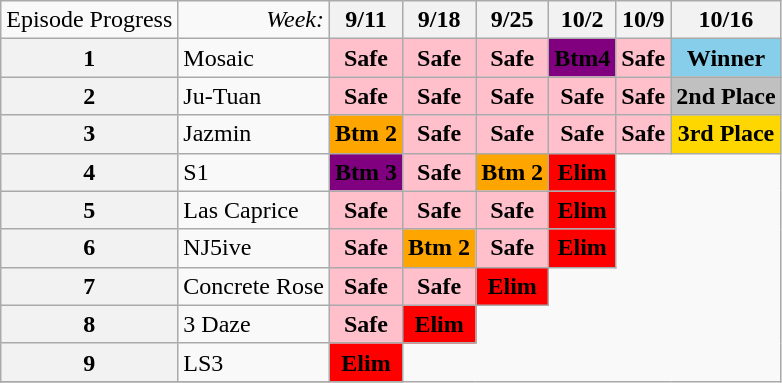<table class="wikitable">
<tr>
<td>Episode Progress</td>
<td align="right"><em>Week:</em></td>
<th>9/11</th>
<th>9/18</th>
<th>9/25</th>
<th>10/2</th>
<th>10/9</th>
<th>10/16</th>
</tr>
<tr>
<th>1</th>
<td>Mosaic</td>
<td bgcolor="pink" align="center"><strong>Safe</strong></td>
<td bgcolor="pink" align="center"><strong>Safe</strong></td>
<td bgcolor="pink" align="center"><strong>Safe</strong></td>
<td bgcolor="purple" align ="center"><strong>Btm4</strong></td>
<td bgcolor="pink" align = "center"><strong>Safe</strong></td>
<td bgcolor="skyblue" align="center"><strong>Winner</strong></td>
</tr>
<tr>
<th>2</th>
<td>Ju-Tuan</td>
<td bgcolor="pink" align="center"><strong>Safe</strong></td>
<td bgcolor="pink" align="center"><strong>Safe</strong></td>
<td bgcolor="pink" align="center"><strong>Safe</strong></td>
<td bgcolor="pink" align ="center"><strong>Safe</strong></td>
<td bgcolor="pink" align ="center"><strong>Safe</strong></td>
<td bgcolor="silver" align="center"><strong>2nd Place</strong></td>
</tr>
<tr>
<th>3</th>
<td>Jazmin</td>
<td bgcolor="orange" align="center"><strong>Btm 2</strong></td>
<td bgcolor="pink" align="center"><strong>Safe</strong></td>
<td bgcolor="pink" align="center"><strong>Safe</strong></td>
<td bgcolor="Pink" align ="center"><strong>Safe</strong></td>
<td bgcolor="pink" align ="center"><strong>Safe</strong></td>
<td bgcolor="gold" align="center"><strong>3rd Place</strong></td>
</tr>
<tr>
<th>4</th>
<td>S1</td>
<td bgcolor="purple" align="center"><strong>Btm 3</strong></td>
<td bgcolor="pink" align="center"><strong>Safe</strong></td>
<td bgcolor="orange" align="center"><strong>Btm 2</strong></td>
<td bgcolor="red" align="center"><strong>Elim</strong></td>
</tr>
<tr>
<th>5</th>
<td>Las Caprice</td>
<td bgcolor="pink" align="center"><strong>Safe</strong></td>
<td bgcolor="pink" align="center"><strong>Safe</strong></td>
<td bgcolor="pink" align="center"><strong>Safe</strong></td>
<td bgcolor="red" align="center"><strong>Elim</strong></td>
</tr>
<tr>
<th>6</th>
<td>NJ5ive</td>
<td bgcolor="pink" align="center"><strong>Safe</strong></td>
<td bgcolor="orange" align="center"><strong>Btm 2</strong></td>
<td bgcolor="pink" align="center"><strong>Safe</strong></td>
<td bgcolor="red" align="center"><strong>Elim</strong></td>
</tr>
<tr>
<th>7</th>
<td>Concrete Rose</td>
<td bgcolor="pink" align="center"><strong>Safe</strong></td>
<td bgcolor="pink" align="center"><strong>Safe</strong></td>
<td bgcolor="red" align="center"><strong>Elim</strong></td>
</tr>
<tr>
<th>8</th>
<td>3 Daze</td>
<td bgcolor="pink" align="center"><strong>Safe</strong></td>
<td bgcolor="red" align="center"><strong>Elim</strong></td>
</tr>
<tr>
<th>9</th>
<td>LS3</td>
<td bgcolor="red" align="center"><strong>Elim</strong></td>
</tr>
<tr>
</tr>
</table>
